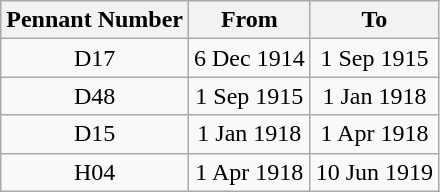<table class="wikitable" style="text-align:center">
<tr>
<th>Pennant Number</th>
<th>From</th>
<th>To</th>
</tr>
<tr>
<td>D17</td>
<td>6 Dec 1914</td>
<td>1 Sep 1915</td>
</tr>
<tr>
<td>D48</td>
<td>1 Sep 1915</td>
<td>1 Jan 1918</td>
</tr>
<tr>
<td>D15</td>
<td>1 Jan 1918</td>
<td>1 Apr 1918</td>
</tr>
<tr>
<td>H04</td>
<td>1 Apr 1918</td>
<td>10 Jun 1919</td>
</tr>
</table>
